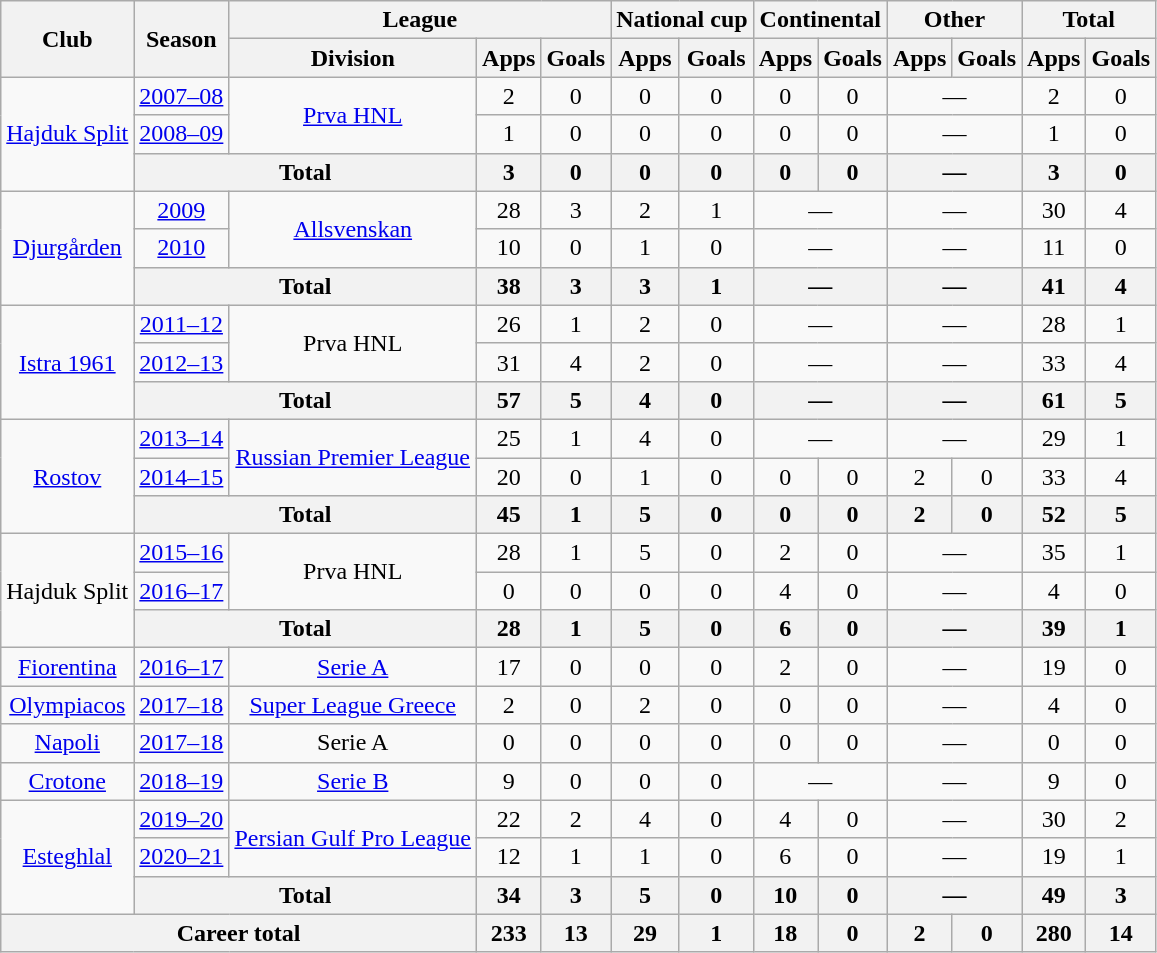<table class="wikitable" style="text-align:center;">
<tr>
<th rowspan="2">Club</th>
<th rowspan="2">Season</th>
<th colspan="3">League</th>
<th colspan="2">National cup</th>
<th colspan="2">Continental</th>
<th colspan="2">Other</th>
<th colspan="2">Total</th>
</tr>
<tr>
<th>Division</th>
<th>Apps</th>
<th>Goals</th>
<th>Apps</th>
<th>Goals</th>
<th>Apps</th>
<th>Goals</th>
<th>Apps</th>
<th>Goals</th>
<th>Apps</th>
<th>Goals</th>
</tr>
<tr>
<td rowspan="3"><a href='#'>Hajduk Split</a></td>
<td><a href='#'>2007–08</a></td>
<td rowspan="2"><a href='#'>Prva HNL</a></td>
<td>2</td>
<td>0</td>
<td>0</td>
<td>0</td>
<td>0</td>
<td>0</td>
<td colspan="2">—</td>
<td>2</td>
<td>0</td>
</tr>
<tr>
<td><a href='#'>2008–09</a></td>
<td>1</td>
<td>0</td>
<td>0</td>
<td>0</td>
<td>0</td>
<td>0</td>
<td colspan="2">—</td>
<td>1</td>
<td>0</td>
</tr>
<tr>
<th colspan="2">Total</th>
<th>3</th>
<th>0</th>
<th>0</th>
<th>0</th>
<th>0</th>
<th>0</th>
<th colspan="2">—</th>
<th>3</th>
<th>0</th>
</tr>
<tr>
<td rowspan="3"><a href='#'>Djurgården</a></td>
<td><a href='#'>2009</a></td>
<td rowspan="2"><a href='#'>Allsvenskan</a></td>
<td>28</td>
<td>3</td>
<td>2</td>
<td>1</td>
<td colspan="2">—</td>
<td colspan="2">—</td>
<td>30</td>
<td>4</td>
</tr>
<tr>
<td><a href='#'>2010</a></td>
<td>10</td>
<td>0</td>
<td>1</td>
<td>0</td>
<td colspan="2">—</td>
<td colspan="2">—</td>
<td>11</td>
<td>0</td>
</tr>
<tr>
<th colspan="2">Total</th>
<th>38</th>
<th>3</th>
<th>3</th>
<th>1</th>
<th colspan="2">—</th>
<th colspan="2">—</th>
<th>41</th>
<th>4</th>
</tr>
<tr>
<td rowspan="3"><a href='#'>Istra 1961</a></td>
<td><a href='#'>2011–12</a></td>
<td rowspan="2">Prva HNL</td>
<td>26</td>
<td>1</td>
<td>2</td>
<td>0</td>
<td colspan="2">—</td>
<td colspan="2">—</td>
<td>28</td>
<td>1</td>
</tr>
<tr>
<td><a href='#'>2012–13</a></td>
<td>31</td>
<td>4</td>
<td>2</td>
<td>0</td>
<td colspan="2">—</td>
<td colspan="2">—</td>
<td>33</td>
<td>4</td>
</tr>
<tr>
<th colspan="2">Total</th>
<th>57</th>
<th>5</th>
<th>4</th>
<th>0</th>
<th colspan="2">—</th>
<th colspan="2">—</th>
<th>61</th>
<th>5</th>
</tr>
<tr>
<td rowspan="3"><a href='#'>Rostov</a></td>
<td><a href='#'>2013–14</a></td>
<td rowspan="2"><a href='#'>Russian Premier League</a></td>
<td>25</td>
<td>1</td>
<td>4</td>
<td>0</td>
<td colspan="2">—</td>
<td colspan="2">—</td>
<td>29</td>
<td>1</td>
</tr>
<tr>
<td><a href='#'>2014–15</a></td>
<td>20</td>
<td>0</td>
<td>1</td>
<td>0</td>
<td>0</td>
<td>0</td>
<td>2</td>
<td>0</td>
<td>33</td>
<td>4</td>
</tr>
<tr>
<th colspan="2">Total</th>
<th>45</th>
<th>1</th>
<th>5</th>
<th>0</th>
<th>0</th>
<th>0</th>
<th>2</th>
<th>0</th>
<th>52</th>
<th>5</th>
</tr>
<tr>
<td rowspan="3">Hajduk Split</td>
<td><a href='#'>2015–16</a></td>
<td rowspan="2">Prva HNL</td>
<td>28</td>
<td>1</td>
<td>5</td>
<td>0</td>
<td>2</td>
<td>0</td>
<td colspan="2">—</td>
<td>35</td>
<td>1</td>
</tr>
<tr>
<td><a href='#'>2016–17</a></td>
<td>0</td>
<td>0</td>
<td>0</td>
<td>0</td>
<td>4</td>
<td>0</td>
<td colspan="2">—</td>
<td>4</td>
<td>0</td>
</tr>
<tr>
<th colspan="2">Total</th>
<th>28</th>
<th>1</th>
<th>5</th>
<th>0</th>
<th>6</th>
<th>0</th>
<th colspan="2">—</th>
<th>39</th>
<th>1</th>
</tr>
<tr>
<td><a href='#'>Fiorentina</a></td>
<td><a href='#'>2016–17</a></td>
<td><a href='#'>Serie A</a></td>
<td>17</td>
<td>0</td>
<td>0</td>
<td>0</td>
<td>2</td>
<td>0</td>
<td colspan="2">—</td>
<td>19</td>
<td>0</td>
</tr>
<tr>
<td><a href='#'>Olympiacos</a></td>
<td><a href='#'>2017–18</a></td>
<td><a href='#'>Super League Greece</a></td>
<td>2</td>
<td>0</td>
<td>2</td>
<td>0</td>
<td>0</td>
<td>0</td>
<td colspan="2">—</td>
<td>4</td>
<td>0</td>
</tr>
<tr>
<td><a href='#'>Napoli</a></td>
<td><a href='#'>2017–18</a></td>
<td>Serie A</td>
<td>0</td>
<td>0</td>
<td>0</td>
<td>0</td>
<td>0</td>
<td>0</td>
<td colspan="2">—</td>
<td>0</td>
<td>0</td>
</tr>
<tr>
<td><a href='#'>Crotone</a></td>
<td><a href='#'>2018–19</a></td>
<td><a href='#'>Serie B</a></td>
<td>9</td>
<td>0</td>
<td>0</td>
<td>0</td>
<td colspan="2">—</td>
<td colspan="2">—</td>
<td>9</td>
<td>0</td>
</tr>
<tr>
<td rowspan="3"><a href='#'>Esteghlal</a></td>
<td><a href='#'>2019–20</a></td>
<td rowspan="2"><a href='#'>Persian Gulf Pro League</a></td>
<td>22</td>
<td>2</td>
<td>4</td>
<td>0</td>
<td>4</td>
<td>0</td>
<td colspan="2">—</td>
<td>30</td>
<td>2</td>
</tr>
<tr>
<td><a href='#'>2020–21</a></td>
<td>12</td>
<td>1</td>
<td>1</td>
<td>0</td>
<td>6</td>
<td>0</td>
<td colspan="2">—</td>
<td>19</td>
<td>1</td>
</tr>
<tr>
<th colspan="2">Total</th>
<th>34</th>
<th>3</th>
<th>5</th>
<th>0</th>
<th>10</th>
<th>0</th>
<th colspan="2">—</th>
<th>49</th>
<th>3</th>
</tr>
<tr>
<th colspan="3">Career total</th>
<th>233</th>
<th>13</th>
<th>29</th>
<th>1</th>
<th>18</th>
<th>0</th>
<th>2</th>
<th>0</th>
<th>280</th>
<th>14</th>
</tr>
</table>
